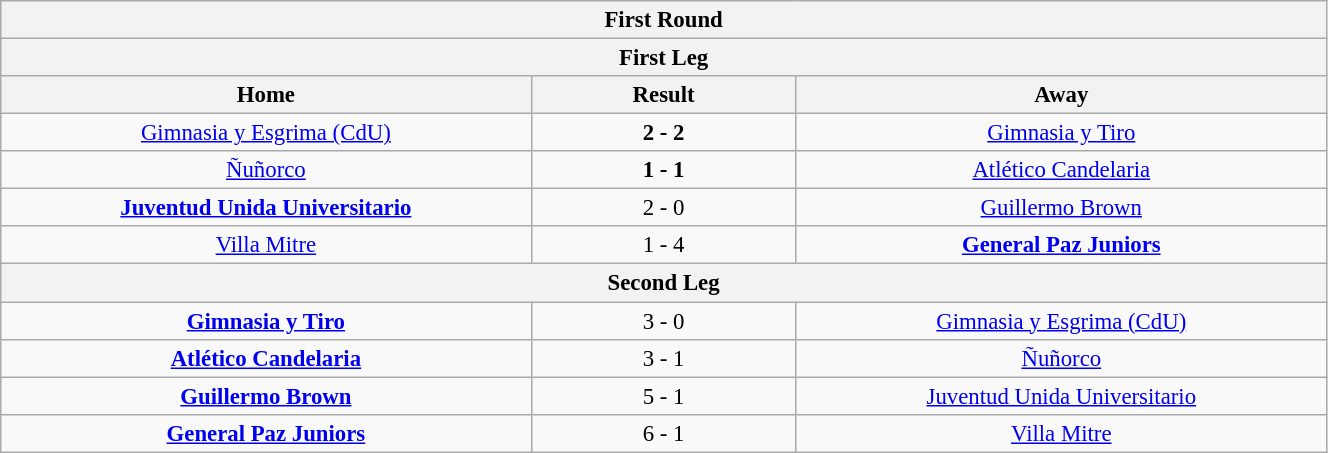<table align=center class="wikitable collapsible collapsed" style="font-size:95%; text-align: center; width: 70%;">
<tr>
<th colspan=100% style="with: 100%;" align=center>First Round</th>
</tr>
<tr>
<th colspan=100% style="with: 75%;" align=center>First Leg</th>
</tr>
<tr>
<th width=30%>Home</th>
<th width=15%>Result</th>
<th width=30%>Away</th>
</tr>
<tr align=center>
<td><a href='#'>Gimnasia y Esgrima (CdU)</a></td>
<td><strong>2 - 2</strong></td>
<td><a href='#'>Gimnasia y Tiro</a></td>
</tr>
<tr align=center>
<td><a href='#'>Ñuñorco</a></td>
<td><strong>1 - 1</strong></td>
<td><a href='#'>Atlético Candelaria</a></td>
</tr>
<tr align=center>
<td><strong><a href='#'>Juventud Unida Universitario</a></strong></td>
<td>2 - 0</td>
<td><a href='#'>Guillermo Brown</a></td>
</tr>
<tr align=center>
<td><a href='#'>Villa Mitre</a></td>
<td>1 - 4</td>
<td><strong><a href='#'>General Paz Juniors</a></strong></td>
</tr>
<tr>
<th colspan="100%"  style="with:75%; text-align:center;">Second Leg</th>
</tr>
<tr align=center>
<td><strong><a href='#'>Gimnasia y Tiro</a></strong></td>
<td>3 - 0</td>
<td><a href='#'>Gimnasia y Esgrima (CdU)</a></td>
</tr>
<tr align=center>
<td><strong><a href='#'>Atlético Candelaria</a></strong></td>
<td>3 - 1</td>
<td><a href='#'>Ñuñorco</a></td>
</tr>
<tr align=center>
<td><strong><a href='#'>Guillermo Brown</a></strong></td>
<td>5 - 1</td>
<td><a href='#'>Juventud Unida Universitario</a></td>
</tr>
<tr align=center>
<td><strong><a href='#'>General Paz Juniors</a></strong></td>
<td>6 - 1</td>
<td><a href='#'>Villa Mitre</a></td>
</tr>
</table>
